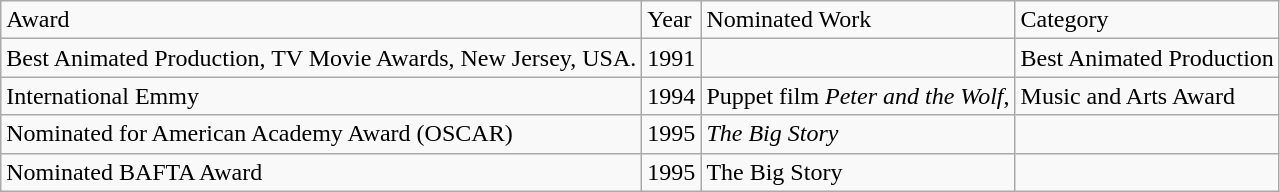<table class="wikitable">
<tr>
<td>Award</td>
<td>Year</td>
<td>Nominated Work</td>
<td>Category</td>
</tr>
<tr>
<td>Best Animated  Production, TV Movie Awards, New Jersey, USA.</td>
<td>1991</td>
<td></td>
<td>Best Animated  Production</td>
</tr>
<tr>
<td>International  Emmy</td>
<td>1994</td>
<td>Puppet film <em>Peter  and the Wolf</em>,</td>
<td>Music and Arts  Award</td>
</tr>
<tr>
<td>Nominated for  American Academy Award (OSCAR)</td>
<td>1995</td>
<td><em>The Big Story</em></td>
<td></td>
</tr>
<tr>
<td>Nominated BAFTA Award</td>
<td>1995</td>
<td>The Big Story</td>
<td></td>
</tr>
</table>
